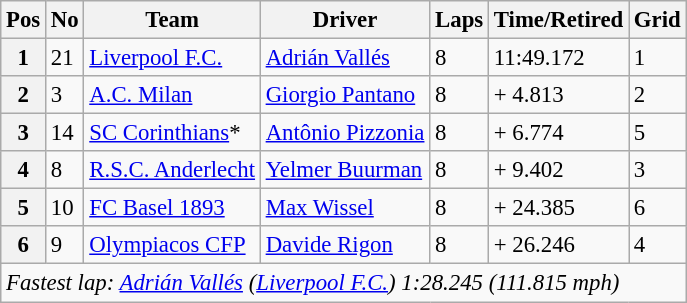<table class="wikitable" style="font-size: 95%">
<tr>
<th>Pos</th>
<th>No</th>
<th>Team</th>
<th>Driver</th>
<th>Laps</th>
<th>Time/Retired</th>
<th>Grid</th>
</tr>
<tr>
<th>1</th>
<td>21</td>
<td> <a href='#'>Liverpool F.C.</a></td>
<td> <a href='#'>Adrián Vallés</a></td>
<td>8</td>
<td>11:49.172</td>
<td>1</td>
</tr>
<tr>
<th>2</th>
<td>3</td>
<td> <a href='#'>A.C. Milan</a></td>
<td> <a href='#'>Giorgio Pantano</a></td>
<td>8</td>
<td>+ 4.813</td>
<td>2</td>
</tr>
<tr>
<th>3</th>
<td>14</td>
<td> <a href='#'>SC Corinthians</a>*</td>
<td> <a href='#'>Antônio Pizzonia</a></td>
<td>8</td>
<td>+ 6.774</td>
<td>5</td>
</tr>
<tr>
<th>4</th>
<td>8</td>
<td> <a href='#'>R.S.C. Anderlecht</a></td>
<td> <a href='#'>Yelmer Buurman</a></td>
<td>8</td>
<td>+ 9.402</td>
<td>3</td>
</tr>
<tr>
<th>5</th>
<td>10</td>
<td> <a href='#'>FC Basel 1893</a></td>
<td> <a href='#'>Max Wissel</a></td>
<td>8</td>
<td>+ 24.385</td>
<td>6</td>
</tr>
<tr>
<th>6</th>
<td>9</td>
<td> <a href='#'>Olympiacos CFP</a></td>
<td> <a href='#'>Davide Rigon</a></td>
<td>8</td>
<td>+ 26.246</td>
<td>4</td>
</tr>
<tr>
<td colspan=8><em>Fastest lap: <a href='#'>Adrián Vallés</a> (<a href='#'>Liverpool F.C.</a>) 1:28.245 (111.815 mph)</em></td>
</tr>
</table>
